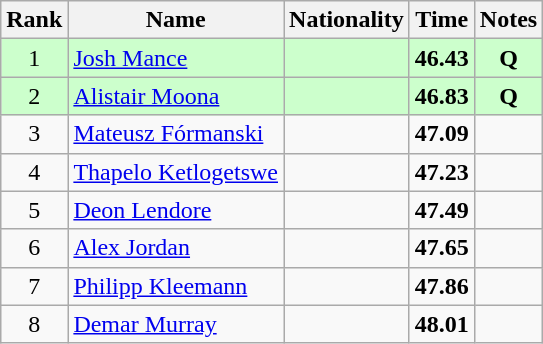<table class="wikitable sortable" style="text-align:center">
<tr>
<th>Rank</th>
<th>Name</th>
<th>Nationality</th>
<th>Time</th>
<th>Notes</th>
</tr>
<tr bgcolor=ccffcc>
<td>1</td>
<td align=left><a href='#'>Josh Mance</a></td>
<td align=left></td>
<td><strong>46.43</strong></td>
<td><strong>Q</strong></td>
</tr>
<tr bgcolor=ccffcc>
<td>2</td>
<td align=left><a href='#'>Alistair Moona</a></td>
<td align=left></td>
<td><strong>46.83</strong></td>
<td><strong>Q</strong></td>
</tr>
<tr>
<td>3</td>
<td align=left><a href='#'>Mateusz Fórmanski</a></td>
<td align=left></td>
<td><strong>47.09</strong></td>
<td></td>
</tr>
<tr>
<td>4</td>
<td align=left><a href='#'>Thapelo Ketlogetswe</a></td>
<td align=left></td>
<td><strong>47.23</strong></td>
<td></td>
</tr>
<tr>
<td>5</td>
<td align=left><a href='#'>Deon Lendore</a></td>
<td align=left></td>
<td><strong>47.49</strong></td>
<td></td>
</tr>
<tr>
<td>6</td>
<td align=left><a href='#'>Alex Jordan</a></td>
<td align=left></td>
<td><strong>47.65</strong></td>
<td></td>
</tr>
<tr>
<td>7</td>
<td align=left><a href='#'>Philipp Kleemann</a></td>
<td align=left></td>
<td><strong>47.86</strong></td>
<td></td>
</tr>
<tr>
<td>8</td>
<td align=left><a href='#'>Demar Murray</a></td>
<td align=left></td>
<td><strong>48.01</strong></td>
<td></td>
</tr>
</table>
